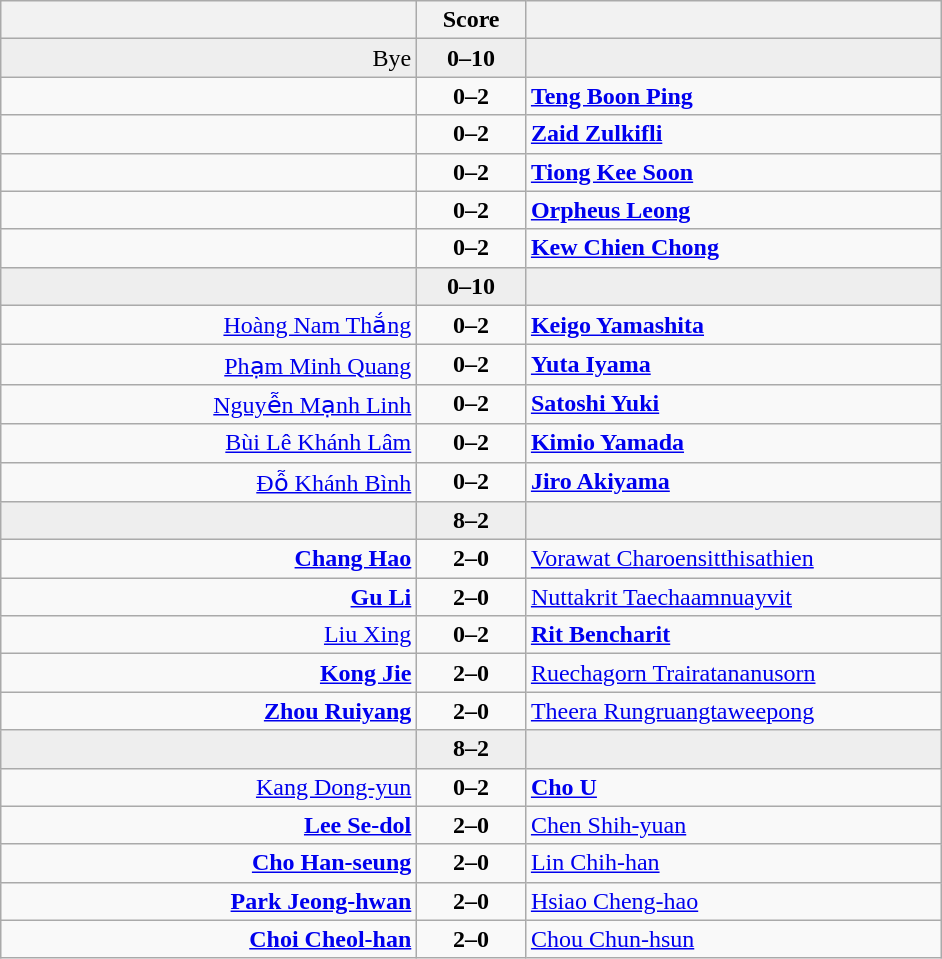<table class="wikitable" style="text-align: center;">
<tr>
<th align="right" width="270"></th>
<th width="65">Score</th>
<th align="left" width="270"></th>
</tr>
<tr bgcolor=eeeeee>
<td align=right>Bye</td>
<td align=center><strong>0–10</strong></td>
<td align=left><strong></strong></td>
</tr>
<tr>
<td align=right></td>
<td align=center><strong>0–2</strong></td>
<td align=left><strong><a href='#'>Teng Boon Ping</a></strong></td>
</tr>
<tr>
<td align=right></td>
<td align=center><strong>0–2</strong></td>
<td align=left><strong><a href='#'>Zaid Zulkifli</a></strong></td>
</tr>
<tr>
<td align=right></td>
<td align=center><strong>0–2</strong></td>
<td align=left><strong><a href='#'>Tiong Kee Soon</a></strong></td>
</tr>
<tr>
<td align=right></td>
<td align=center><strong>0–2</strong></td>
<td align=left><strong><a href='#'>Orpheus Leong</a></strong></td>
</tr>
<tr>
<td align=right></td>
<td align=center><strong>0–2</strong></td>
<td align=left><strong><a href='#'>Kew Chien Chong</a></strong></td>
</tr>
<tr bgcolor=eeeeee>
<td align=right></td>
<td align=center><strong>0–10</strong></td>
<td align=left><strong></strong></td>
</tr>
<tr>
<td align=right><a href='#'>Hoàng Nam Thắng</a></td>
<td align=center><strong>0–2</strong></td>
<td align=left><strong><a href='#'>Keigo Yamashita</a></strong></td>
</tr>
<tr>
<td align=right><a href='#'>Phạm Minh Quang</a></td>
<td align=center><strong>0–2</strong></td>
<td align=left><strong><a href='#'>Yuta Iyama</a></strong></td>
</tr>
<tr>
<td align=right><a href='#'>Nguyễn Mạnh Linh</a></td>
<td align=center><strong>0–2</strong></td>
<td align=left><strong><a href='#'>Satoshi Yuki</a></strong></td>
</tr>
<tr>
<td align=right><a href='#'>Bùi Lê Khánh Lâm</a></td>
<td align=center><strong>0–2</strong></td>
<td align=left><strong><a href='#'>Kimio Yamada</a></strong></td>
</tr>
<tr>
<td align=right><a href='#'>Đỗ Khánh Bình</a></td>
<td align=center><strong>0–2</strong></td>
<td align=left><strong><a href='#'>Jiro Akiyama</a></strong></td>
</tr>
<tr bgcolor=eeeeee>
<td align=right><strong></strong></td>
<td align=center><strong>8–2</strong></td>
<td align=left></td>
</tr>
<tr>
<td align=right><strong><a href='#'>Chang Hao</a></strong></td>
<td align=center><strong>2–0</strong></td>
<td align=left><a href='#'>Vorawat Charoensitthisathien</a></td>
</tr>
<tr>
<td align=right><strong><a href='#'>Gu Li</a></strong></td>
<td align=center><strong>2–0</strong></td>
<td align=left><a href='#'>Nuttakrit Taechaamnuayvit</a></td>
</tr>
<tr>
<td align=right><a href='#'>Liu Xing</a></td>
<td align=center><strong>0–2</strong></td>
<td align=left><strong><a href='#'>Rit Bencharit</a></strong></td>
</tr>
<tr>
<td align=right><strong><a href='#'>Kong Jie</a></strong></td>
<td align=center><strong>2–0</strong></td>
<td align=left><a href='#'>Ruechagorn Trairatananusorn</a></td>
</tr>
<tr>
<td align=right><strong><a href='#'>Zhou Ruiyang</a></strong></td>
<td align=center><strong>2–0</strong></td>
<td align=left><a href='#'>Theera Rungruangtaweepong</a></td>
</tr>
<tr bgcolor=eeeeee>
<td align=right><strong></strong></td>
<td align=center><strong>8–2</strong></td>
<td align=left></td>
</tr>
<tr>
<td align=right><a href='#'>Kang Dong-yun</a></td>
<td align=center><strong>0–2</strong></td>
<td align=left><strong><a href='#'>Cho U</a></strong></td>
</tr>
<tr>
<td align=right><strong><a href='#'>Lee Se-dol</a></strong></td>
<td align=center><strong>2–0</strong></td>
<td align=left><a href='#'>Chen Shih-yuan</a></td>
</tr>
<tr>
<td align=right><strong><a href='#'>Cho Han-seung</a></strong></td>
<td align=center><strong>2–0</strong></td>
<td align=left><a href='#'>Lin Chih-han</a></td>
</tr>
<tr>
<td align=right><strong><a href='#'>Park Jeong-hwan</a></strong></td>
<td align=center><strong>2–0</strong></td>
<td align=left><a href='#'>Hsiao Cheng-hao</a></td>
</tr>
<tr>
<td align=right><strong><a href='#'>Choi Cheol-han</a></strong></td>
<td align=center><strong>2–0</strong></td>
<td align=left><a href='#'>Chou Chun-hsun</a></td>
</tr>
</table>
